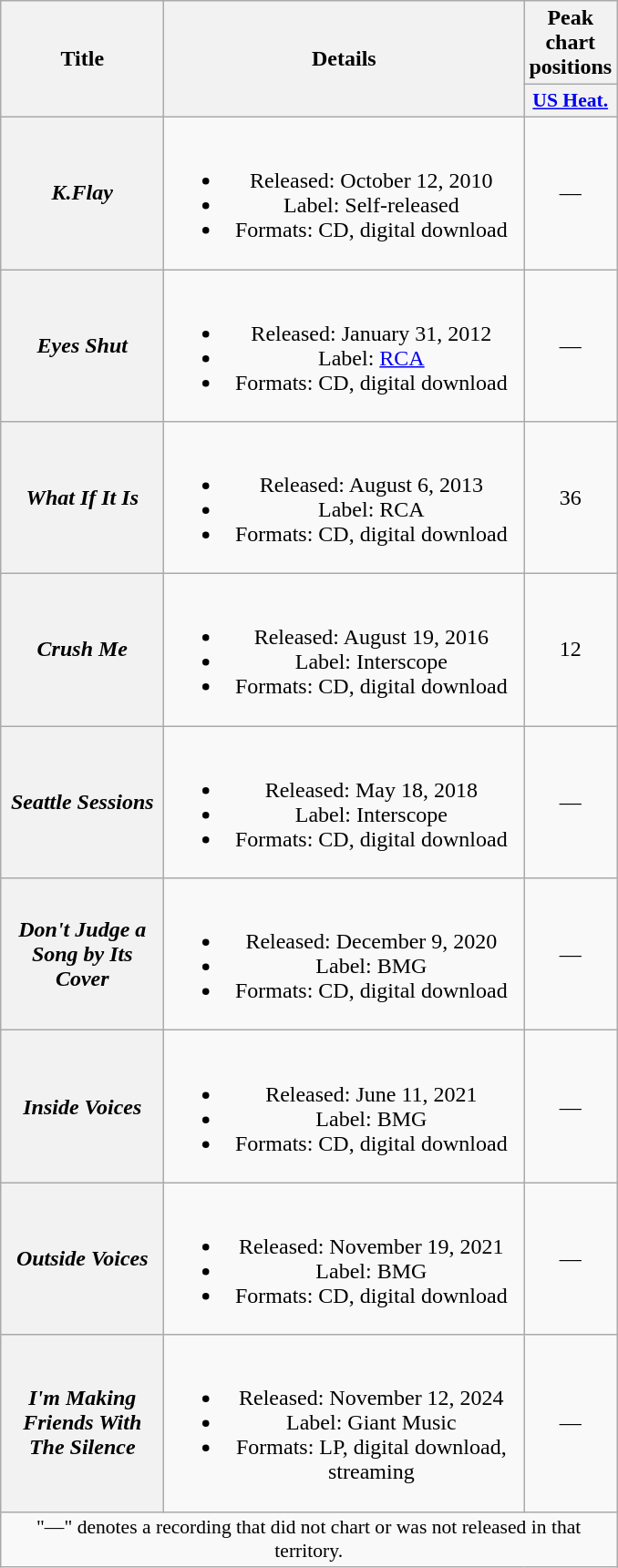<table class="wikitable plainrowheaders" style="text-align:center;">
<tr>
<th scope="col" rowspan="2" style="width:7em;">Title</th>
<th scope="col" rowspan="2" style="width:16em;">Details</th>
<th scope="col" colspan="1">Peak chart positions</th>
</tr>
<tr>
<th scope="col" style="width:2.5em;font-size:90%;"><a href='#'>US Heat.</a><br></th>
</tr>
<tr>
<th scope="row"><em>K.Flay</em></th>
<td><br><ul><li>Released: October 12, 2010</li><li>Label: Self-released</li><li>Formats: CD, digital download</li></ul></td>
<td>—</td>
</tr>
<tr>
<th scope="row"><em>Eyes Shut</em></th>
<td><br><ul><li>Released: January 31, 2012</li><li>Label: <a href='#'>RCA</a></li><li>Formats: CD, digital download</li></ul></td>
<td>—</td>
</tr>
<tr>
<th scope="row"><em>What If It Is</em></th>
<td><br><ul><li>Released: August 6, 2013</li><li>Label: RCA</li><li>Formats: CD, digital download</li></ul></td>
<td>36</td>
</tr>
<tr>
<th scope="row"><em>Crush Me</em></th>
<td><br><ul><li>Released: August 19, 2016</li><li>Label: Interscope</li><li>Formats: CD, digital download</li></ul></td>
<td>12</td>
</tr>
<tr>
<th scope="row"><em>Seattle Sessions</em></th>
<td><br><ul><li>Released: May 18, 2018</li><li>Label: Interscope</li><li>Formats: CD, digital download</li></ul></td>
<td>—</td>
</tr>
<tr>
<th scope="row"><em>Don't Judge a Song by Its Cover</em></th>
<td><br><ul><li>Released: December 9, 2020</li><li>Label: BMG</li><li>Formats: CD, digital download</li></ul></td>
<td>—</td>
</tr>
<tr>
<th scope="row"><em>Inside Voices</em></th>
<td><br><ul><li>Released: June 11, 2021</li><li>Label: BMG</li><li>Formats: CD, digital download</li></ul></td>
<td>—</td>
</tr>
<tr>
<th scope="row"><em>Outside Voices</em></th>
<td><br><ul><li>Released: November 19, 2021</li><li>Label: BMG</li><li>Formats: CD, digital download</li></ul></td>
<td>—</td>
</tr>
<tr>
<th scope="row"><em>I'm Making Friends With The Silence</em></th>
<td><br><ul><li>Released: November 12, 2024</li><li>Label: Giant Music</li><li>Formats: LP, digital download, streaming</li></ul></td>
<td>—</td>
</tr>
<tr>
<td colspan="3" style="font-size:90%">"—" denotes a recording that did not chart or was not released in that territory.</td>
</tr>
</table>
